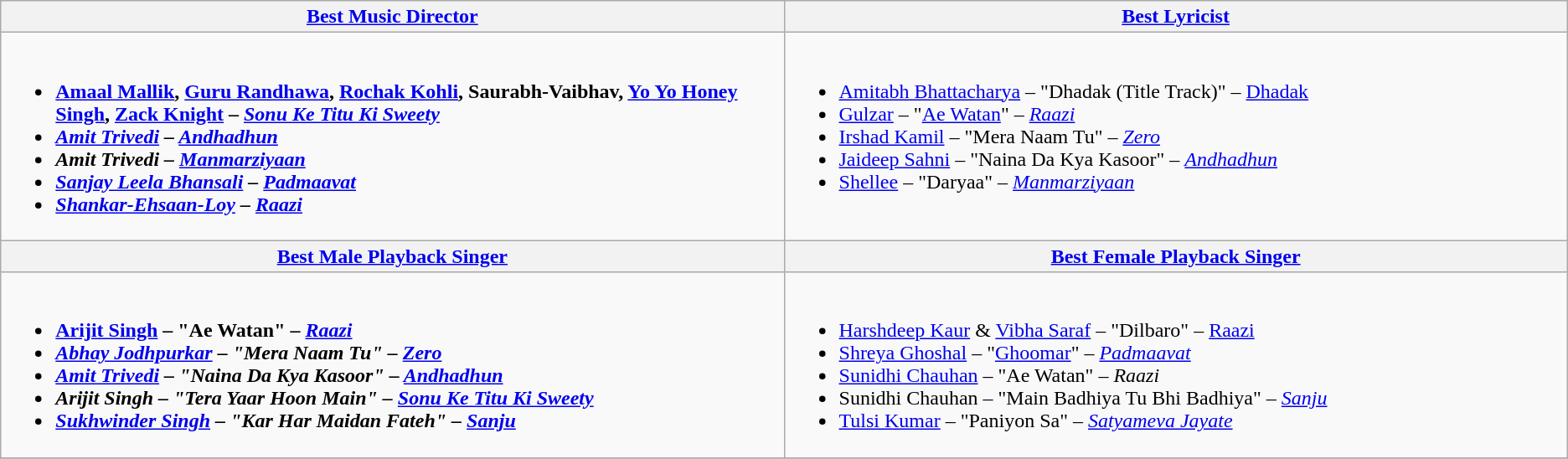<table class="wikitable">
<tr>
<th style="background:FFC1CC; width:50%;"><a href='#'>Best Music Director</a></th>
<th style="background:FFC1CC; width:50%;"><a href='#'>Best Lyricist</a></th>
</tr>
<tr>
<td valign="top"><br><ul><li><strong><a href='#'>Amaal Mallik</a>, <a href='#'>Guru Randhawa</a>, <a href='#'>Rochak Kohli</a>, Saurabh-Vaibhav, <a href='#'>Yo Yo Honey Singh</a>, <a href='#'>Zack Knight</a> – <em><a href='#'>Sonu Ke Titu Ki Sweety</a><strong><em></li><li><a href='#'>Amit Trivedi</a> – </em><a href='#'>Andhadhun</a><em></li><li>Amit Trivedi – </em><a href='#'>Manmarziyaan</a><em></li><li><a href='#'>Sanjay Leela Bhansali</a> – </em><a href='#'>Padmaavat</a><em></li><li><a href='#'>Shankar-Ehsaan-Loy</a> – </em><a href='#'>Raazi</a><em></li></ul></td>
<td valign="top"><br><ul><li></strong><a href='#'>Amitabh Bhattacharya</a> – "Dhadak (Title Track)" – </em><a href='#'>Dhadak</a></em></strong></li><li><a href='#'>Gulzar</a> – "<a href='#'>Ae Watan</a>" – <em><a href='#'>Raazi</a></em></li><li><a href='#'>Irshad Kamil</a> – "Mera Naam Tu" – <a href='#'><em>Zero</em></a></li><li><a href='#'>Jaideep Sahni</a> – "Naina Da Kya Kasoor" – <em><a href='#'>Andhadhun</a></em></li><li><a href='#'>Shellee</a> – "Daryaa" – <em><a href='#'>Manmarziyaan</a></em></li></ul></td>
</tr>
<tr>
<th style="background:FFC1CC; width:50%;"><a href='#'>Best Male Playback Singer</a></th>
<th style="background:FFC1CC; width:50%;"><a href='#'>Best Female Playback Singer</a></th>
</tr>
<tr>
<td valign="top"><br><ul><li><strong><a href='#'>Arijit Singh</a> – "Ae Watan" – <em><a href='#'>Raazi</a><strong><em></li><li><a href='#'>Abhay Jodhpurkar</a> – "Mera Naam Tu" – <a href='#'></em>Zero<em></a></li><li><a href='#'>Amit Trivedi</a> – "Naina Da Kya Kasoor" – </em><a href='#'>Andhadhun</a><em></li><li>Arijit Singh – "Tera Yaar Hoon Main" – </em><a href='#'>Sonu Ke Titu Ki Sweety</a><em></li><li><a href='#'>Sukhwinder Singh</a> – "Kar Har Maidan Fateh" – </em><a href='#'>Sanju</a><em></li></ul></td>
<td valign="top"><br><ul><li></strong><a href='#'>Harshdeep Kaur</a> & <a href='#'>Vibha Saraf</a> – "Dilbaro" – </em><a href='#'>Raazi</a></em></strong></li><li><a href='#'>Shreya Ghoshal</a> – "<a href='#'>Ghoomar</a>" – <em><a href='#'>Padmaavat</a></em></li><li><a href='#'>Sunidhi Chauhan</a> – "Ae Watan" – <em>Raazi</em></li><li>Sunidhi Chauhan – "Main Badhiya Tu Bhi Badhiya" – <em><a href='#'>Sanju</a></em></li><li><a href='#'>Tulsi Kumar</a> – "Paniyon Sa" – <a href='#'><em>Satyameva Jayate</em></a></li></ul></td>
</tr>
<tr>
</tr>
</table>
